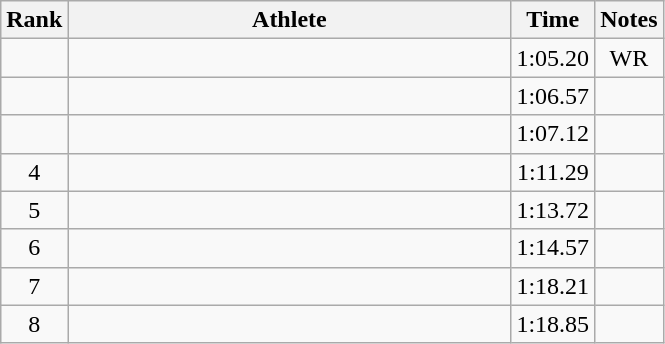<table class="wikitable" style="text-align:center">
<tr>
<th>Rank</th>
<th Style="width:18em">Athlete</th>
<th>Time</th>
<th>Notes</th>
</tr>
<tr>
<td></td>
<td style="text-align:left"></td>
<td>1:05.20</td>
<td>WR</td>
</tr>
<tr>
<td></td>
<td style="text-align:left"></td>
<td>1:06.57</td>
<td></td>
</tr>
<tr>
<td></td>
<td style="text-align:left"></td>
<td>1:07.12</td>
<td></td>
</tr>
<tr>
<td>4</td>
<td style="text-align:left"></td>
<td>1:11.29</td>
<td></td>
</tr>
<tr>
<td>5</td>
<td style="text-align:left"></td>
<td>1:13.72</td>
<td></td>
</tr>
<tr>
<td>6</td>
<td style="text-align:left"></td>
<td>1:14.57</td>
<td></td>
</tr>
<tr>
<td>7</td>
<td style="text-align:left"></td>
<td>1:18.21</td>
<td></td>
</tr>
<tr>
<td>8</td>
<td style="text-align:left"></td>
<td>1:18.85</td>
<td></td>
</tr>
</table>
